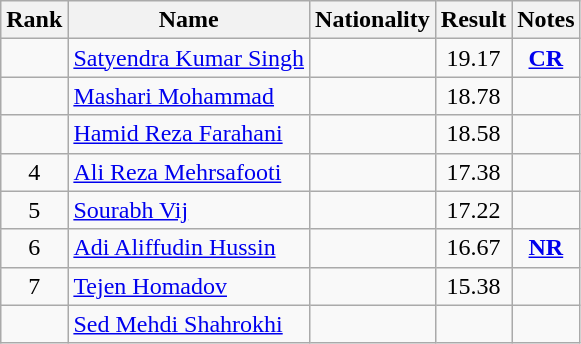<table class="wikitable sortable" style="text-align:center">
<tr>
<th>Rank</th>
<th>Name</th>
<th>Nationality</th>
<th>Result</th>
<th>Notes</th>
</tr>
<tr>
<td></td>
<td align=left><a href='#'>Satyendra Kumar Singh</a></td>
<td align=left></td>
<td>19.17</td>
<td><strong><a href='#'>CR</a></strong></td>
</tr>
<tr>
<td></td>
<td align=left><a href='#'>Mashari Mohammad</a></td>
<td align=left></td>
<td>18.78</td>
<td></td>
</tr>
<tr>
<td></td>
<td align=left><a href='#'>Hamid Reza Farahani</a></td>
<td align=left></td>
<td>18.58</td>
<td></td>
</tr>
<tr>
<td>4</td>
<td align=left><a href='#'>Ali Reza Mehrsafooti</a></td>
<td align=left></td>
<td>17.38</td>
<td></td>
</tr>
<tr>
<td>5</td>
<td align=left><a href='#'>Sourabh Vij</a></td>
<td align=left></td>
<td>17.22</td>
<td></td>
</tr>
<tr>
<td>6</td>
<td align=left><a href='#'>Adi Aliffudin Hussin</a></td>
<td align=left></td>
<td>16.67</td>
<td><strong><a href='#'>NR</a></strong></td>
</tr>
<tr>
<td>7</td>
<td align=left><a href='#'>Tejen Homadov</a></td>
<td align=left></td>
<td>15.38</td>
<td></td>
</tr>
<tr>
<td></td>
<td align=left><a href='#'>Sed Mehdi Shahrokhi</a></td>
<td align=left></td>
<td></td>
<td></td>
</tr>
</table>
